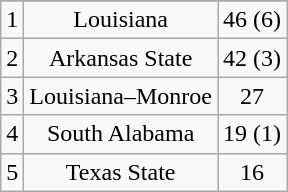<table class="wikitable" style="display: inline-table;">
<tr align="center">
</tr>
<tr align="center">
<td>1</td>
<td>Louisiana</td>
<td>46 (6)</td>
</tr>
<tr align="center">
<td>2</td>
<td>Arkansas State</td>
<td>42 (3)</td>
</tr>
<tr align="center">
<td>3</td>
<td>Louisiana–Monroe</td>
<td>27</td>
</tr>
<tr align="center">
<td>4</td>
<td>South Alabama</td>
<td>19 (1)</td>
</tr>
<tr align="center">
<td>5</td>
<td>Texas State</td>
<td>16</td>
</tr>
</table>
